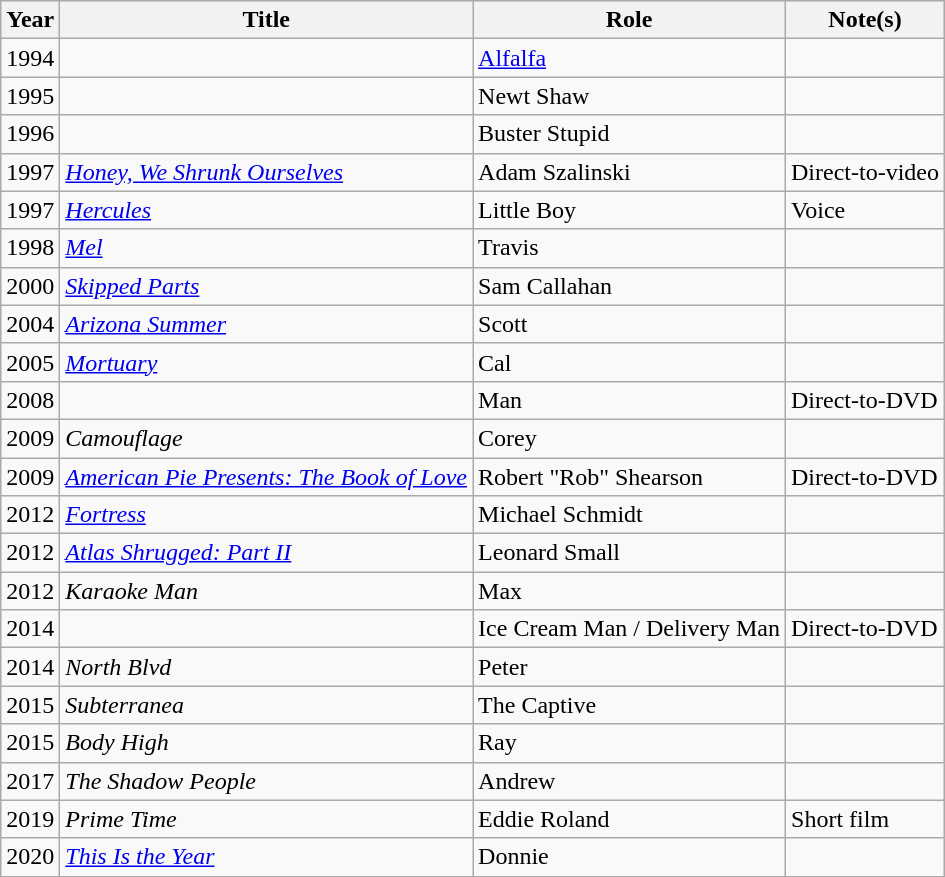<table class="wikitable sortable">
<tr>
<th>Year</th>
<th>Title</th>
<th>Role</th>
<th>Note(s)</th>
</tr>
<tr>
<td>1994</td>
<td><em></em></td>
<td><a href='#'>Alfalfa</a></td>
<td></td>
</tr>
<tr>
<td>1995</td>
<td><em></em></td>
<td>Newt Shaw</td>
<td></td>
</tr>
<tr>
<td>1996</td>
<td><em></em></td>
<td>Buster Stupid</td>
<td></td>
</tr>
<tr>
<td>1997</td>
<td><em><a href='#'>Honey, We Shrunk Ourselves</a></em></td>
<td>Adam Szalinski</td>
<td>Direct-to-video</td>
</tr>
<tr>
<td>1997</td>
<td><em><a href='#'>Hercules</a></em></td>
<td>Little Boy</td>
<td>Voice</td>
</tr>
<tr>
<td>1998</td>
<td><em><a href='#'>Mel</a></em></td>
<td>Travis</td>
<td></td>
</tr>
<tr>
<td>2000</td>
<td><em><a href='#'>Skipped Parts</a></em></td>
<td>Sam Callahan</td>
<td></td>
</tr>
<tr>
<td>2004</td>
<td><em><a href='#'>Arizona Summer</a></em></td>
<td>Scott</td>
<td></td>
</tr>
<tr>
<td>2005</td>
<td><em><a href='#'>Mortuary</a></em></td>
<td>Cal</td>
<td></td>
</tr>
<tr>
<td>2008</td>
<td><em></em></td>
<td>Man</td>
<td>Direct-to-DVD</td>
</tr>
<tr>
<td>2009</td>
<td><em>Camouflage</em></td>
<td>Corey</td>
<td></td>
</tr>
<tr>
<td>2009</td>
<td><em><a href='#'>American Pie Presents: The Book of Love</a></em></td>
<td>Robert "Rob" Shearson</td>
<td>Direct-to-DVD</td>
</tr>
<tr>
<td>2012</td>
<td><em><a href='#'>Fortress</a></em></td>
<td>Michael Schmidt</td>
<td></td>
</tr>
<tr>
<td>2012</td>
<td><em><a href='#'>Atlas Shrugged: Part II</a></em></td>
<td>Leonard Small</td>
<td></td>
</tr>
<tr>
<td>2012</td>
<td><em>Karaoke Man</em></td>
<td>Max</td>
<td></td>
</tr>
<tr>
<td>2014</td>
<td><em></em></td>
<td>Ice Cream Man / Delivery Man</td>
<td>Direct-to-DVD</td>
</tr>
<tr>
<td>2014</td>
<td><em>North Blvd</em></td>
<td>Peter</td>
<td></td>
</tr>
<tr>
<td>2015</td>
<td><em>Subterranea</em></td>
<td>The Captive</td>
<td></td>
</tr>
<tr>
<td>2015</td>
<td><em>Body High</em></td>
<td>Ray</td>
<td></td>
</tr>
<tr>
<td>2017</td>
<td><em>The Shadow People</em></td>
<td>Andrew</td>
<td></td>
</tr>
<tr>
<td>2019</td>
<td><em>Prime Time</em></td>
<td>Eddie Roland</td>
<td>Short film</td>
</tr>
<tr>
<td>2020</td>
<td><em><a href='#'>This Is the Year</a></em></td>
<td>Donnie</td>
<td></td>
</tr>
<tr>
</tr>
</table>
